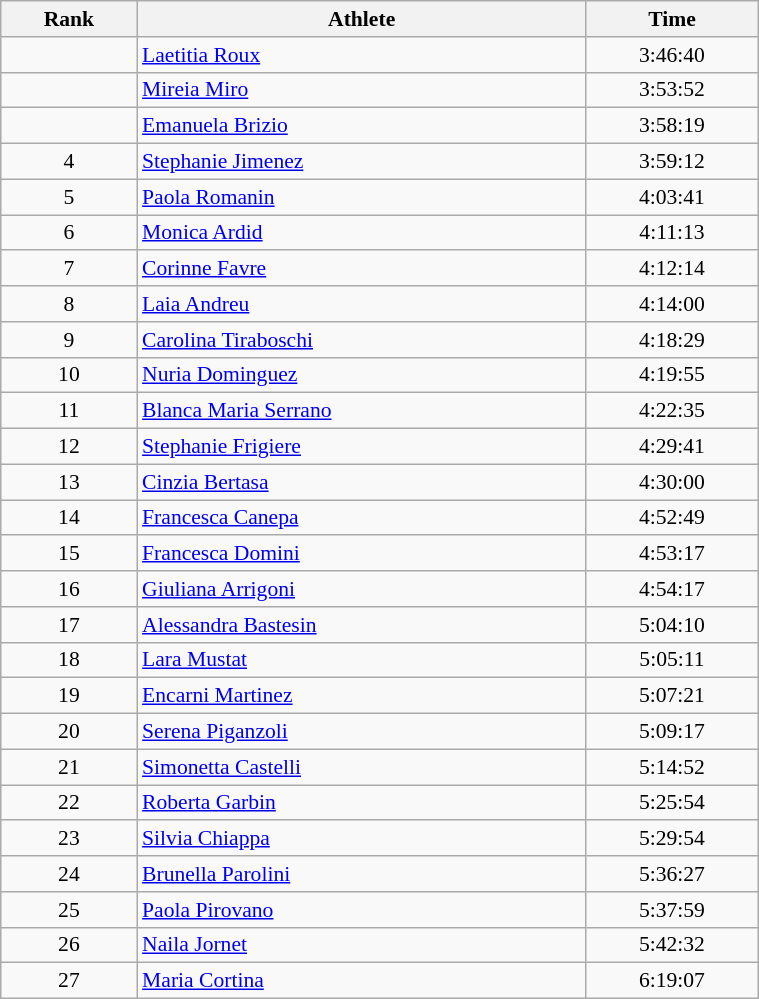<table class="wikitable" width=40% style="font-size:90%; text-align:center;">
<tr>
<th>Rank</th>
<th>Athlete</th>
<th>Time</th>
</tr>
<tr>
<td></td>
<td align=left> <a href='#'>Laetitia Roux</a></td>
<td>3:46:40</td>
</tr>
<tr>
<td></td>
<td align=left> <a href='#'>Mireia Miro</a></td>
<td>3:53:52</td>
</tr>
<tr>
<td></td>
<td align=left> <a href='#'>Emanuela Brizio</a></td>
<td>3:58:19</td>
</tr>
<tr>
<td>4</td>
<td align=left> <a href='#'>Stephanie Jimenez</a></td>
<td>3:59:12</td>
</tr>
<tr>
<td>5</td>
<td align=left> <a href='#'>Paola Romanin</a></td>
<td>4:03:41</td>
</tr>
<tr>
<td>6</td>
<td align=left> <a href='#'>Monica Ardid</a></td>
<td>4:11:13</td>
</tr>
<tr>
<td>7</td>
<td align=left> <a href='#'>Corinne Favre</a></td>
<td>4:12:14</td>
</tr>
<tr>
<td>8</td>
<td align=left> <a href='#'>Laia Andreu</a></td>
<td>4:14:00</td>
</tr>
<tr>
<td>9</td>
<td align=left> <a href='#'>Carolina Tiraboschi</a></td>
<td>4:18:29</td>
</tr>
<tr>
<td>10</td>
<td align=left> <a href='#'>Nuria Dominguez</a></td>
<td>4:19:55</td>
</tr>
<tr>
<td>11</td>
<td align=left> <a href='#'>Blanca Maria Serrano</a></td>
<td>4:22:35</td>
</tr>
<tr>
<td>12</td>
<td align=left> <a href='#'>Stephanie Frigiere</a></td>
<td>4:29:41</td>
</tr>
<tr>
<td>13</td>
<td align=left> <a href='#'>Cinzia Bertasa</a></td>
<td>4:30:00</td>
</tr>
<tr>
<td>14</td>
<td align=left> <a href='#'>Francesca Canepa</a></td>
<td>4:52:49</td>
</tr>
<tr>
<td>15</td>
<td align=left> <a href='#'>Francesca Domini</a></td>
<td>4:53:17</td>
</tr>
<tr>
<td>16</td>
<td align=left> <a href='#'>Giuliana Arrigoni</a></td>
<td>4:54:17</td>
</tr>
<tr>
<td>17</td>
<td align=left> <a href='#'>Alessandra Bastesin</a></td>
<td>5:04:10</td>
</tr>
<tr>
<td>18</td>
<td align=left> <a href='#'>Lara Mustat</a></td>
<td>5:05:11</td>
</tr>
<tr>
<td>19</td>
<td align=left> <a href='#'>Encarni Martinez</a></td>
<td>5:07:21</td>
</tr>
<tr>
<td>20</td>
<td align=left> <a href='#'>Serena Piganzoli</a></td>
<td>5:09:17</td>
</tr>
<tr>
<td>21</td>
<td align=left> <a href='#'>Simonetta Castelli</a></td>
<td>5:14:52</td>
</tr>
<tr>
<td>22</td>
<td align=left> <a href='#'>Roberta Garbin</a></td>
<td>5:25:54</td>
</tr>
<tr>
<td>23</td>
<td align=left> <a href='#'>Silvia Chiappa</a></td>
<td>5:29:54</td>
</tr>
<tr>
<td>24</td>
<td align=left> <a href='#'>Brunella Parolini</a></td>
<td>5:36:27</td>
</tr>
<tr>
<td>25</td>
<td align=left> <a href='#'>Paola Pirovano</a></td>
<td>5:37:59</td>
</tr>
<tr>
<td>26</td>
<td align=left> <a href='#'>Naila Jornet</a></td>
<td>5:42:32</td>
</tr>
<tr>
<td>27</td>
<td align=left> <a href='#'>Maria Cortina</a></td>
<td>6:19:07</td>
</tr>
</table>
